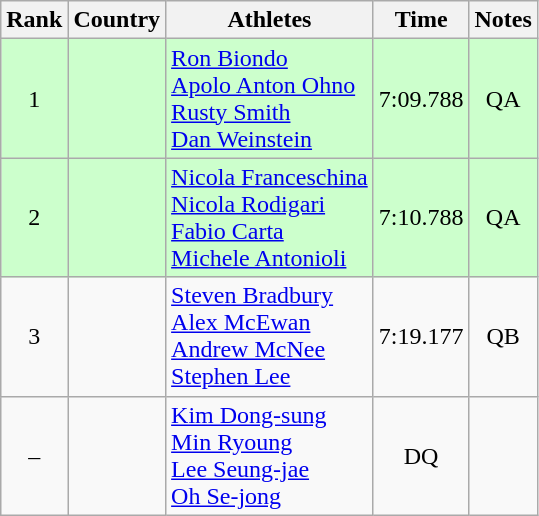<table class="wikitable sortable" style="text-align:center">
<tr>
<th>Rank</th>
<th>Country</th>
<th>Athletes</th>
<th>Time</th>
<th>Notes</th>
</tr>
<tr bgcolor=ccffcc>
<td>1</td>
<td align=left></td>
<td align=left><a href='#'>Ron Biondo</a> <br> <a href='#'>Apolo Anton Ohno</a> <br> <a href='#'>Rusty Smith</a> <br> <a href='#'>Dan Weinstein</a></td>
<td>7:09.788</td>
<td>QA</td>
</tr>
<tr bgcolor=ccffcc>
<td>2</td>
<td align=left></td>
<td align=left><a href='#'>Nicola Franceschina</a> <br> <a href='#'>Nicola Rodigari</a> <br> <a href='#'>Fabio Carta</a> <br> <a href='#'>Michele Antonioli</a></td>
<td>7:10.788</td>
<td>QA</td>
</tr>
<tr>
<td>3</td>
<td align=left></td>
<td align=left><a href='#'>Steven Bradbury</a> <br> <a href='#'>Alex McEwan</a> <br> <a href='#'>Andrew McNee</a> <br> <a href='#'>Stephen Lee</a></td>
<td>7:19.177</td>
<td>QB</td>
</tr>
<tr>
<td>–</td>
<td align=left></td>
<td align=left><a href='#'>Kim Dong-sung</a> <br> <a href='#'>Min Ryoung</a> <br> <a href='#'>Lee Seung-jae</a> <br> <a href='#'>Oh Se-jong</a></td>
<td>DQ</td>
<td></td>
</tr>
</table>
